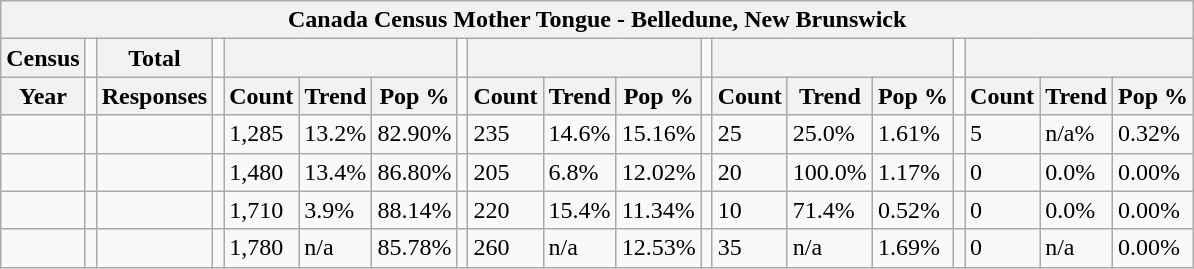<table class="wikitable">
<tr>
<th colspan="19">Canada Census Mother Tongue - Belledune, New Brunswick</th>
</tr>
<tr>
<th>Census</th>
<td></td>
<th>Total</th>
<td colspan="1"></td>
<th colspan="3"></th>
<td colspan="1"></td>
<th colspan="3"></th>
<td colspan="1"></td>
<th colspan="3"></th>
<td colspan="1"></td>
<th colspan="3"></th>
</tr>
<tr>
<th>Year</th>
<td></td>
<th>Responses</th>
<td></td>
<th>Count</th>
<th>Trend</th>
<th>Pop %</th>
<td></td>
<th>Count</th>
<th>Trend</th>
<th>Pop %</th>
<td></td>
<th>Count</th>
<th>Trend</th>
<th>Pop %</th>
<td></td>
<th>Count</th>
<th>Trend</th>
<th>Pop %</th>
</tr>
<tr>
<td></td>
<td></td>
<td></td>
<td></td>
<td>1,285</td>
<td> 13.2%</td>
<td>82.90%</td>
<td></td>
<td>235</td>
<td> 14.6%</td>
<td>15.16%</td>
<td></td>
<td>25</td>
<td> 25.0%</td>
<td>1.61%</td>
<td></td>
<td>5</td>
<td> n/a%</td>
<td>0.32%</td>
</tr>
<tr>
<td></td>
<td></td>
<td></td>
<td></td>
<td>1,480</td>
<td> 13.4%</td>
<td>86.80%</td>
<td></td>
<td>205</td>
<td> 6.8%</td>
<td>12.02%</td>
<td></td>
<td>20</td>
<td> 100.0%</td>
<td>1.17%</td>
<td></td>
<td>0</td>
<td> 0.0%</td>
<td>0.00%</td>
</tr>
<tr>
<td></td>
<td></td>
<td></td>
<td></td>
<td>1,710</td>
<td> 3.9%</td>
<td>88.14%</td>
<td></td>
<td>220</td>
<td> 15.4%</td>
<td>11.34%</td>
<td></td>
<td>10</td>
<td> 71.4%</td>
<td>0.52%</td>
<td></td>
<td>0</td>
<td> 0.0%</td>
<td>0.00%</td>
</tr>
<tr>
<td></td>
<td></td>
<td></td>
<td></td>
<td>1,780</td>
<td>n/a</td>
<td>85.78%</td>
<td></td>
<td>260</td>
<td>n/a</td>
<td>12.53%</td>
<td></td>
<td>35</td>
<td>n/a</td>
<td>1.69%</td>
<td></td>
<td>0</td>
<td>n/a</td>
<td>0.00%</td>
</tr>
</table>
